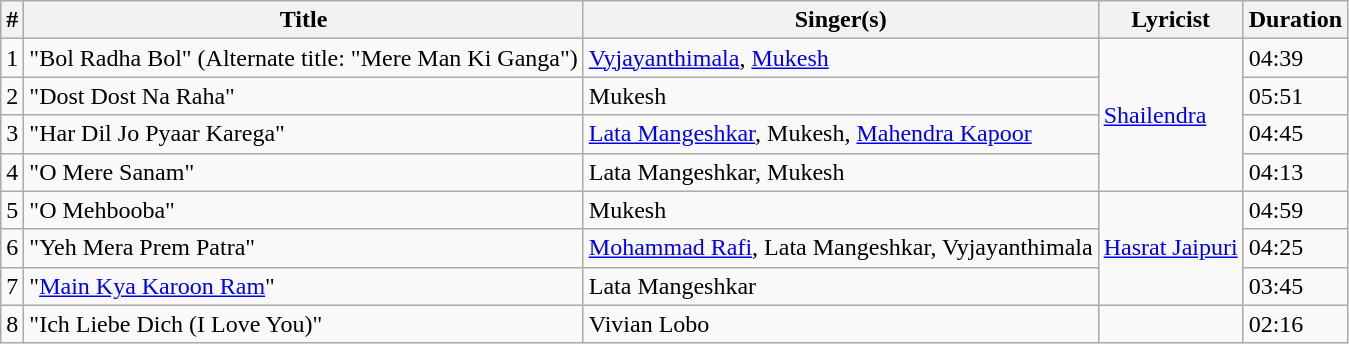<table class=wikitable>
<tr>
<th>#</th>
<th>Title</th>
<th>Singer(s)</th>
<th>Lyricist</th>
<th>Duration</th>
</tr>
<tr>
<td>1</td>
<td>"Bol Radha Bol" (Alternate title: "Mere Man Ki Ganga")</td>
<td><a href='#'>Vyjayanthimala</a>, <a href='#'>Mukesh</a></td>
<td rowspan="4"><a href='#'>Shailendra</a></td>
<td>04:39</td>
</tr>
<tr>
<td>2</td>
<td>"Dost Dost Na Raha"</td>
<td>Mukesh</td>
<td>05:51</td>
</tr>
<tr>
<td>3</td>
<td>"Har Dil Jo Pyaar Karega"</td>
<td><a href='#'>Lata Mangeshkar</a>, Mukesh, <a href='#'>Mahendra Kapoor</a></td>
<td>04:45</td>
</tr>
<tr>
<td>4</td>
<td>"O Mere Sanam"</td>
<td>Lata Mangeshkar, Mukesh</td>
<td>04:13</td>
</tr>
<tr>
<td>5</td>
<td>"O Mehbooba"</td>
<td>Mukesh</td>
<td rowspan="3"><a href='#'>Hasrat Jaipuri</a></td>
<td>04:59</td>
</tr>
<tr>
<td>6</td>
<td>"Yeh Mera Prem Patra"</td>
<td><a href='#'>Mohammad Rafi</a>, Lata Mangeshkar, Vyjayanthimala</td>
<td>04:25</td>
</tr>
<tr>
<td>7</td>
<td>"<a href='#'>Main Kya Karoon Ram</a>"</td>
<td>Lata Mangeshkar</td>
<td>03:45</td>
</tr>
<tr>
<td>8</td>
<td>"Ich Liebe Dich (I Love You)"</td>
<td>Vivian Lobo</td>
<td></td>
<td>02:16</td>
</tr>
</table>
